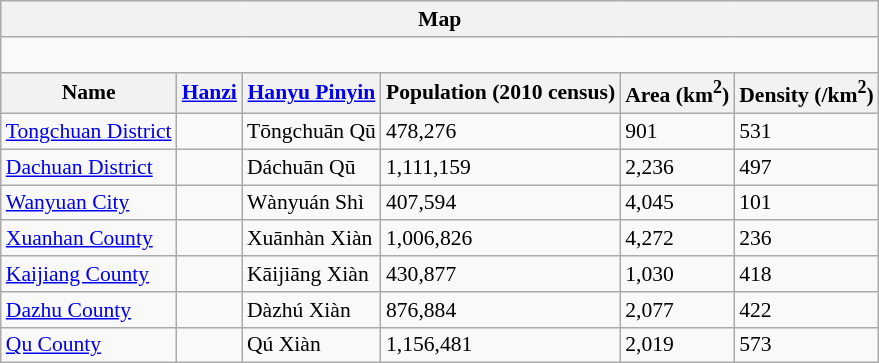<table class="wikitable"  style="font-size:90%;" align=center>
<tr>
<th colspan="6" align="center">Map</th>
</tr>
<tr>
<td colspan="6" align="center"><div><br> 








</div></td>
</tr>
<tr>
<th>Name</th>
<th><a href='#'>Hanzi</a></th>
<th><a href='#'>Hanyu Pinyin</a></th>
<th>Population (2010 census)</th>
<th>Area (km<sup>2</sup>)</th>
<th>Density (/km<sup>2</sup>)</th>
</tr>
<tr>
<td><a href='#'>Tongchuan District</a></td>
<td></td>
<td>Tōngchuān Qū</td>
<td>478,276</td>
<td>901</td>
<td>531</td>
</tr>
<tr>
<td><a href='#'>Dachuan District</a></td>
<td></td>
<td>Dáchuān Qū</td>
<td>1,111,159</td>
<td>2,236</td>
<td>497</td>
</tr>
<tr>
<td><a href='#'>Wanyuan City</a></td>
<td></td>
<td>Wànyuán Shì</td>
<td>407,594</td>
<td>4,045</td>
<td>101</td>
</tr>
<tr>
<td><a href='#'>Xuanhan County</a></td>
<td></td>
<td>Xuānhàn Xiàn</td>
<td>1,006,826</td>
<td>4,272</td>
<td>236</td>
</tr>
<tr>
<td><a href='#'>Kaijiang County</a></td>
<td></td>
<td>Kāijiāng Xiàn</td>
<td>430,877</td>
<td>1,030</td>
<td>418</td>
</tr>
<tr>
<td><a href='#'>Dazhu County</a></td>
<td></td>
<td>Dàzhú Xiàn</td>
<td>876,884</td>
<td>2,077</td>
<td>422</td>
</tr>
<tr>
<td><a href='#'>Qu County</a></td>
<td></td>
<td>Qú Xiàn</td>
<td>1,156,481</td>
<td>2,019</td>
<td>573</td>
</tr>
</table>
